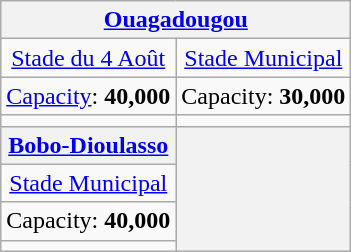<table class="wikitable" style="text-align:center">
<tr>
<th colspan=2><a href='#'>Ouagadougou</a></th>
</tr>
<tr>
<td><a href='#'>Stade du 4 Août</a></td>
<td><a href='#'>Stade Municipal</a></td>
</tr>
<tr>
<td><a href='#'>Capacity</a>: <strong>40,000</strong></td>
<td>Capacity: <strong>30,000</strong></td>
</tr>
<tr>
<td></td>
<td></td>
</tr>
<tr>
<th><a href='#'>Bobo-Dioulasso</a></th>
<th rowspan=4 colspan=2></th>
</tr>
<tr>
<td><a href='#'>Stade Municipal</a></td>
</tr>
<tr>
<td>Capacity: <strong>40,000</strong></td>
</tr>
<tr>
<td></td>
</tr>
</table>
